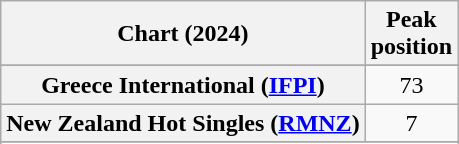<table class="wikitable sortable plainrowheaders" style="text-align:center">
<tr>
<th scope="col">Chart (2024)</th>
<th scope="col">Peak<br>position</th>
</tr>
<tr>
</tr>
<tr>
</tr>
<tr>
<th scope="row">Greece International (<a href='#'>IFPI</a>)</th>
<td>73</td>
</tr>
<tr>
<th scope="row">New Zealand Hot Singles (<a href='#'>RMNZ</a>)</th>
<td>7</td>
</tr>
<tr>
</tr>
<tr>
</tr>
<tr>
</tr>
</table>
